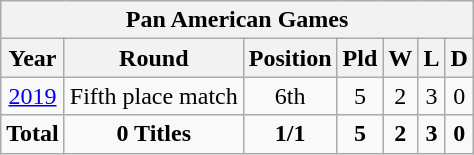<table class="wikitable" style="text-align: center;">
<tr>
<th colspan=7>Pan American Games</th>
</tr>
<tr>
<th>Year</th>
<th>Round</th>
<th>Position</th>
<th {{Tooltip>Pld</th>
<th {{Tooltip>W</th>
<th {{Tooltip>L</th>
<th {{Tooltip>D</th>
</tr>
<tr>
<td> <a href='#'>2019</a></td>
<td>Fifth place match</td>
<td>6th</td>
<td>5</td>
<td>2</td>
<td>3</td>
<td>0</td>
</tr>
<tr>
<td><strong>Total</strong></td>
<td><strong>0 Titles</strong></td>
<td><strong>1/1</strong></td>
<td><strong>5</strong></td>
<td><strong>2</strong></td>
<td><strong>3</strong></td>
<td><strong>0</strong></td>
</tr>
</table>
